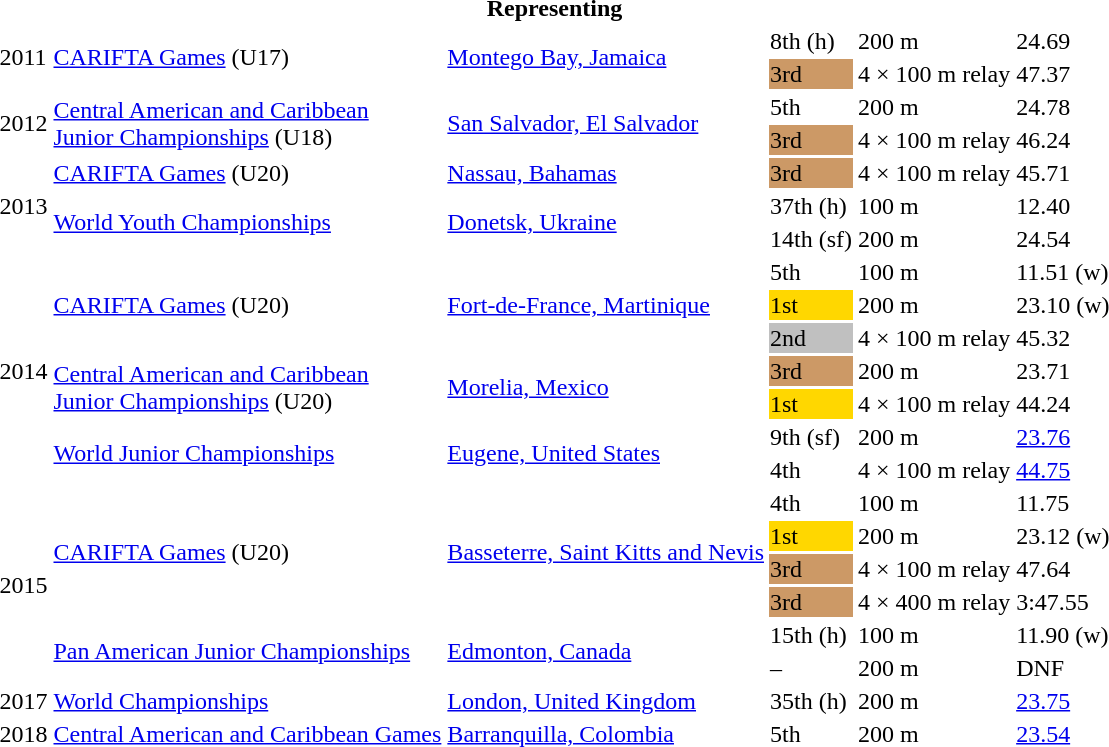<table>
<tr>
<th colspan="6">Representing </th>
</tr>
<tr>
<td rowspan=2>2011</td>
<td rowspan=2><a href='#'>CARIFTA Games</a> (U17)</td>
<td rowspan=2><a href='#'>Montego Bay, Jamaica</a></td>
<td>8th (h)</td>
<td>200 m</td>
<td>24.69</td>
</tr>
<tr>
<td bgcolor=cc9966>3rd</td>
<td>4 × 100 m relay</td>
<td>47.37</td>
</tr>
<tr>
<td rowspan=2>2012</td>
<td rowspan=2><a href='#'>Central American and Caribbean<br>Junior Championships</a> (U18)</td>
<td rowspan=2><a href='#'>San Salvador, El Salvador</a></td>
<td>5th</td>
<td>200 m</td>
<td>24.78</td>
</tr>
<tr>
<td bgcolor=cc9966>3rd</td>
<td>4 × 100 m relay</td>
<td>46.24</td>
</tr>
<tr>
<td rowspan=3>2013</td>
<td><a href='#'>CARIFTA Games</a> (U20)</td>
<td><a href='#'>Nassau, Bahamas</a></td>
<td bgcolor=cc9966>3rd</td>
<td>4 × 100 m relay</td>
<td>45.71</td>
</tr>
<tr>
<td rowspan=2><a href='#'>World Youth Championships</a></td>
<td rowspan=2><a href='#'>Donetsk, Ukraine</a></td>
<td>37th (h)</td>
<td>100 m</td>
<td>12.40</td>
</tr>
<tr>
<td>14th (sf)</td>
<td>200 m</td>
<td>24.54</td>
</tr>
<tr>
<td rowspan=7>2014</td>
<td rowspan=3><a href='#'>CARIFTA Games</a> (U20)</td>
<td rowspan=3><a href='#'>Fort-de-France, Martinique</a></td>
<td>5th</td>
<td>100 m</td>
<td>11.51 (w)</td>
</tr>
<tr>
<td bgcolor=gold>1st</td>
<td>200 m</td>
<td>23.10 (w)</td>
</tr>
<tr>
<td bgcolor=silver>2nd</td>
<td>4 × 100 m relay</td>
<td>45.32</td>
</tr>
<tr>
<td rowspan=2><a href='#'>Central American and Caribbean<br>Junior Championships</a> (U20)</td>
<td rowspan=2><a href='#'>Morelia, Mexico</a></td>
<td bgcolor=cc9966>3rd</td>
<td>200 m</td>
<td>23.71</td>
</tr>
<tr>
<td bgcolor=gold>1st</td>
<td>4 × 100 m relay</td>
<td>44.24</td>
</tr>
<tr>
<td rowspan=2><a href='#'>World Junior Championships</a></td>
<td rowspan=2><a href='#'>Eugene, United States</a></td>
<td>9th (sf)</td>
<td>200 m</td>
<td><a href='#'>23.76</a></td>
</tr>
<tr>
<td>4th</td>
<td>4 × 100 m relay</td>
<td><a href='#'>44.75</a></td>
</tr>
<tr>
<td rowspan=6>2015</td>
<td rowspan=4><a href='#'>CARIFTA Games</a> (U20)</td>
<td rowspan=4><a href='#'>Basseterre, Saint Kitts and Nevis</a></td>
<td>4th</td>
<td>100 m</td>
<td>11.75</td>
</tr>
<tr>
<td bgcolor=gold>1st</td>
<td>200 m</td>
<td>23.12 (w)</td>
</tr>
<tr>
<td bgcolor=cc9966>3rd</td>
<td>4 × 100 m relay</td>
<td>47.64</td>
</tr>
<tr>
<td bgcolor=cc9966>3rd</td>
<td>4 × 400 m relay</td>
<td>3:47.55</td>
</tr>
<tr>
<td rowspan=2><a href='#'>Pan American Junior Championships</a></td>
<td rowspan=2><a href='#'>Edmonton, Canada</a></td>
<td>15th (h)</td>
<td>100 m</td>
<td>11.90 (w)</td>
</tr>
<tr>
<td>–</td>
<td>200 m</td>
<td>DNF</td>
</tr>
<tr>
<td>2017</td>
<td><a href='#'>World Championships</a></td>
<td><a href='#'>London, United Kingdom</a></td>
<td>35th (h)</td>
<td>200 m</td>
<td><a href='#'>23.75</a></td>
</tr>
<tr>
<td>2018</td>
<td><a href='#'>Central American and Caribbean Games</a></td>
<td><a href='#'>Barranquilla, Colombia</a></td>
<td>5th</td>
<td>200 m</td>
<td><a href='#'>23.54</a></td>
</tr>
</table>
